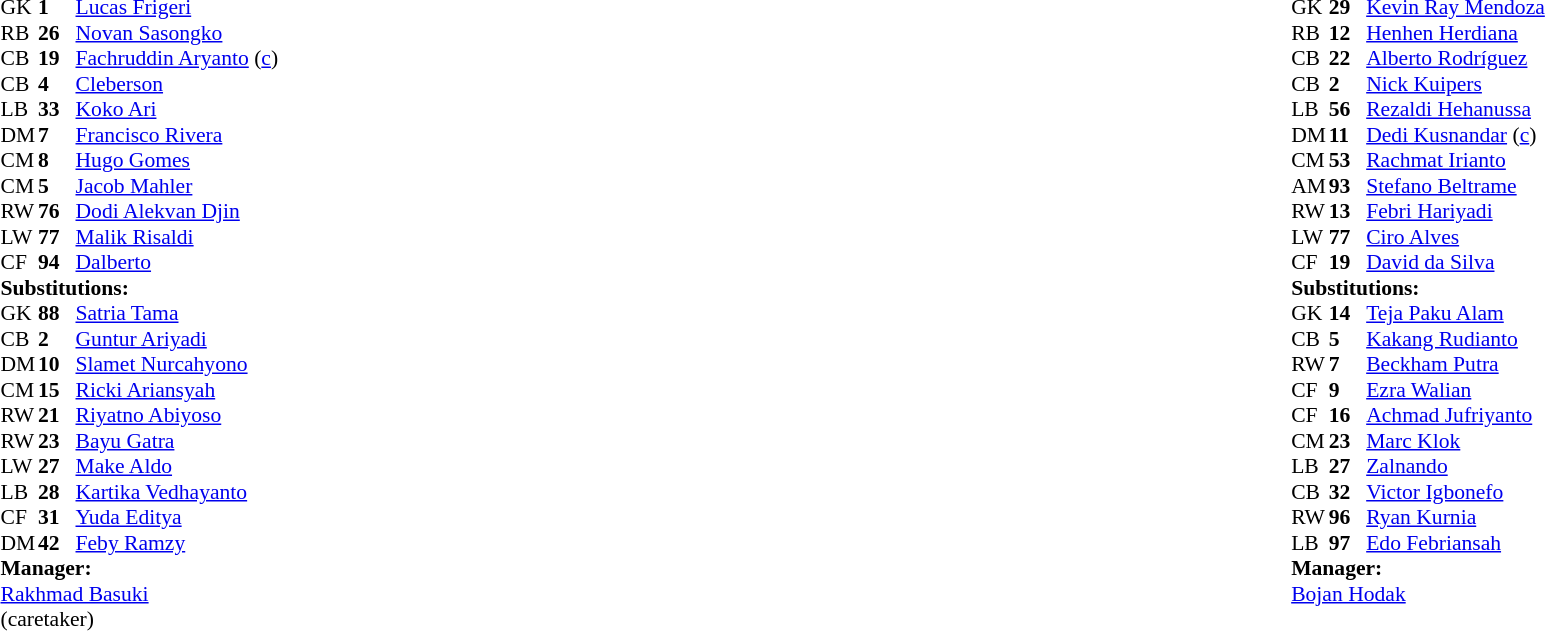<table width="100%">
<tr>
<td valign="top" width="40%"><br><table style="font-size:90%" cellspacing="0" cellpadding="0">
<tr>
<th width=25></th>
<th width=25></th>
</tr>
<tr>
<td>GK</td>
<td><strong>1</strong></td>
<td> <a href='#'>Lucas Frigeri</a></td>
</tr>
<tr>
<td>RB</td>
<td><strong>26</strong></td>
<td> <a href='#'>Novan Sasongko</a></td>
<td></td>
<td></td>
</tr>
<tr>
<td>CB</td>
<td><strong>19</strong></td>
<td> <a href='#'>Fachruddin Aryanto</a> (<a href='#'>c</a>)</td>
</tr>
<tr>
<td>CB</td>
<td><strong>4</strong></td>
<td> <a href='#'>Cleberson</a></td>
</tr>
<tr>
<td>LB</td>
<td><strong>33</strong></td>
<td> <a href='#'>Koko Ari</a></td>
</tr>
<tr>
<td>DM</td>
<td><strong>7</strong></td>
<td> <a href='#'>Francisco Rivera</a></td>
</tr>
<tr>
<td>CM</td>
<td><strong>8</strong></td>
<td> <a href='#'>Hugo Gomes</a></td>
<td></td>
<td></td>
</tr>
<tr>
<td>CM</td>
<td><strong>5</strong></td>
<td> <a href='#'>Jacob Mahler</a></td>
<td></td>
<td></td>
</tr>
<tr>
<td>RW</td>
<td><strong>76</strong></td>
<td> <a href='#'>Dodi Alekvan Djin</a></td>
<td></td>
<td></td>
</tr>
<tr>
<td>LW</td>
<td><strong>77</strong></td>
<td> <a href='#'>Malik Risaldi</a></td>
</tr>
<tr>
<td>CF</td>
<td><strong>94</strong></td>
<td> <a href='#'>Dalberto</a></td>
<td></td>
<td></td>
</tr>
<tr>
<td colspan=3><strong>Substitutions:</strong></td>
</tr>
<tr>
<td>GK</td>
<td><strong>88</strong></td>
<td> <a href='#'>Satria Tama</a></td>
</tr>
<tr>
<td>CB</td>
<td><strong>2</strong></td>
<td> <a href='#'>Guntur Ariyadi</a></td>
<td></td>
<td></td>
</tr>
<tr>
<td>DM</td>
<td><strong>10</strong></td>
<td> <a href='#'>Slamet Nurcahyono</a></td>
<td></td>
<td></td>
</tr>
<tr>
<td>CM</td>
<td><strong>15</strong></td>
<td> <a href='#'>Ricki Ariansyah</a></td>
</tr>
<tr>
<td>RW</td>
<td><strong>21</strong></td>
<td> <a href='#'>Riyatno Abiyoso</a></td>
<td></td>
<td></td>
</tr>
<tr>
<td>RW</td>
<td><strong>23</strong></td>
<td> <a href='#'>Bayu Gatra</a></td>
</tr>
<tr>
<td>LW</td>
<td><strong>27</strong></td>
<td> <a href='#'>Make Aldo</a></td>
</tr>
<tr>
<td>LB</td>
<td><strong>28</strong></td>
<td> <a href='#'>Kartika Vedhayanto</a></td>
</tr>
<tr>
<td>CF</td>
<td><strong>31</strong></td>
<td> <a href='#'>Yuda Editya</a></td>
<td></td>
<td></td>
</tr>
<tr>
<td>DM</td>
<td><strong>42</strong></td>
<td> <a href='#'>Feby Ramzy</a></td>
<td></td>
<td></td>
</tr>
<tr>
<td colspan=3><strong>Manager:</strong></td>
</tr>
<tr>
<td colspan=3> <a href='#'>Rakhmad Basuki</a> <br> (caretaker) <br></td>
</tr>
</table>
</td>
<td valign="top"></td>
<td valign="top" width="50%"><br><table style="font-size:90%; margin:auto" cellspacing="0" cellpadding="0">
<tr>
<th width=25></th>
<th width=25></th>
</tr>
<tr>
<td>GK</td>
<td><strong>29</strong></td>
<td> <a href='#'>Kevin Ray Mendoza</a></td>
<td></td>
<td></td>
</tr>
<tr>
<td>RB</td>
<td><strong>12</strong></td>
<td> <a href='#'>Henhen Herdiana</a></td>
<td></td>
<td></td>
</tr>
<tr>
<td>CB</td>
<td><strong>22</strong></td>
<td> <a href='#'>Alberto Rodríguez</a></td>
</tr>
<tr>
<td>CB</td>
<td><strong>2</strong></td>
<td> <a href='#'>Nick Kuipers</a></td>
</tr>
<tr>
<td>LB</td>
<td><strong>56</strong></td>
<td> <a href='#'>Rezaldi Hehanussa</a></td>
</tr>
<tr>
<td>DM</td>
<td><strong>11</strong></td>
<td> <a href='#'>Dedi Kusnandar</a> (<a href='#'>c</a>)</td>
<td></td>
<td></td>
</tr>
<tr>
<td>CM</td>
<td><strong>53</strong></td>
<td> <a href='#'>Rachmat Irianto</a></td>
</tr>
<tr>
<td>AM</td>
<td><strong>93</strong></td>
<td> <a href='#'>Stefano Beltrame</a></td>
</tr>
<tr>
<td>RW</td>
<td><strong>13</strong></td>
<td> <a href='#'>Febri Hariyadi</a></td>
<td></td>
<td></td>
</tr>
<tr>
<td>LW</td>
<td><strong>77</strong></td>
<td> <a href='#'>Ciro Alves</a></td>
</tr>
<tr>
<td>CF</td>
<td><strong>19</strong></td>
<td> <a href='#'>David da Silva</a></td>
</tr>
<tr>
<td colspan=3><strong>Substitutions:</strong></td>
</tr>
<tr>
<td>GK</td>
<td><strong>14</strong></td>
<td> <a href='#'>Teja Paku Alam</a></td>
<td></td>
<td></td>
</tr>
<tr>
<td>CB</td>
<td><strong>5</strong></td>
<td> <a href='#'>Kakang Rudianto</a></td>
</tr>
<tr>
<td>RW</td>
<td><strong>7</strong></td>
<td> <a href='#'>Beckham Putra</a></td>
<td></td>
<td></td>
</tr>
<tr>
<td>CF</td>
<td><strong>9</strong></td>
<td> <a href='#'>Ezra Walian</a></td>
<td></td>
<td></td>
</tr>
<tr>
<td>CF</td>
<td><strong>16</strong></td>
<td> <a href='#'>Achmad Jufriyanto</a></td>
</tr>
<tr>
<td>CM</td>
<td><strong>23</strong></td>
<td> <a href='#'>Marc Klok</a></td>
<td></td>
<td></td>
</tr>
<tr>
<td>LB</td>
<td><strong>27</strong></td>
<td> <a href='#'>Zalnando</a></td>
</tr>
<tr>
<td>CB</td>
<td><strong>32</strong></td>
<td> <a href='#'>Victor Igbonefo</a></td>
</tr>
<tr>
<td>RW</td>
<td><strong>96</strong></td>
<td> <a href='#'>Ryan Kurnia</a></td>
</tr>
<tr>
<td>LB</td>
<td><strong>97</strong></td>
<td> <a href='#'>Edo Febriansah</a></td>
</tr>
<tr>
<td colspan=3><strong>Manager:</strong></td>
</tr>
<tr>
<td colspan=3> <a href='#'>Bojan Hodak</a></td>
</tr>
</table>
</td>
</tr>
</table>
